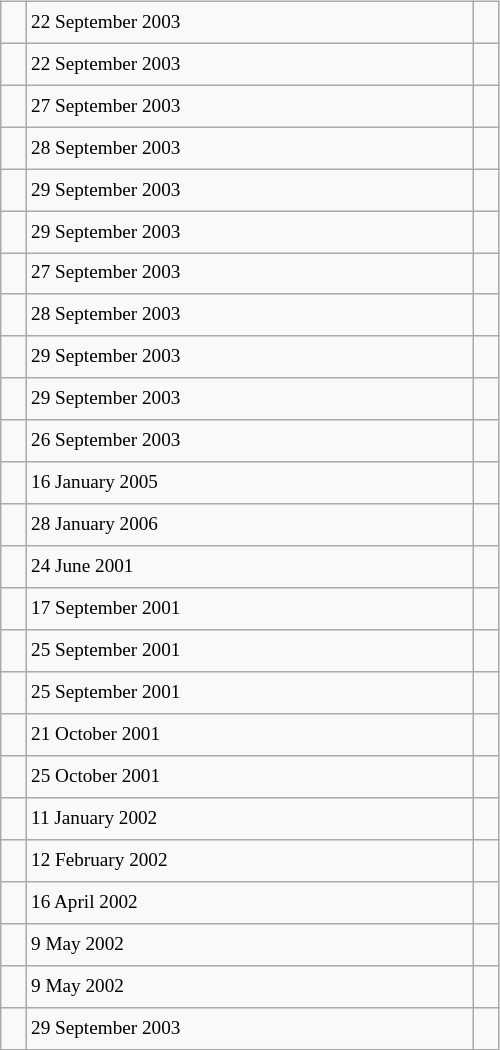<table class="wikitable" style="font-size: 80%; float: left; width: 26em; margin-right: 1em; height: 700px">
<tr>
<td></td>
<td>22 September 2003</td>
<td></td>
</tr>
<tr>
<td></td>
<td>22 September 2003</td>
<td></td>
</tr>
<tr>
<td></td>
<td>27 September 2003</td>
<td></td>
</tr>
<tr>
<td></td>
<td>28 September 2003</td>
<td></td>
</tr>
<tr>
<td></td>
<td>29 September 2003</td>
<td></td>
</tr>
<tr>
<td></td>
<td>29 September 2003</td>
<td></td>
</tr>
<tr>
<td></td>
<td>27 September 2003</td>
<td></td>
</tr>
<tr>
<td></td>
<td>28 September 2003</td>
<td></td>
</tr>
<tr>
<td></td>
<td>29 September 2003</td>
<td></td>
</tr>
<tr>
<td></td>
<td>29 September 2003</td>
<td></td>
</tr>
<tr>
<td></td>
<td>26 September 2003</td>
<td></td>
</tr>
<tr>
<td></td>
<td>16 January 2005</td>
<td></td>
</tr>
<tr>
<td></td>
<td>28 January 2006</td>
<td></td>
</tr>
<tr>
<td></td>
<td>24 June 2001</td>
<td></td>
</tr>
<tr>
<td></td>
<td>17 September 2001</td>
<td></td>
</tr>
<tr>
<td></td>
<td>25 September 2001</td>
<td></td>
</tr>
<tr>
<td></td>
<td>25 September 2001</td>
<td></td>
</tr>
<tr>
<td></td>
<td>21 October 2001</td>
<td></td>
</tr>
<tr>
<td></td>
<td>25 October 2001</td>
<td></td>
</tr>
<tr>
<td></td>
<td>11 January 2002</td>
<td></td>
</tr>
<tr>
<td></td>
<td>12 February 2002</td>
<td></td>
</tr>
<tr>
<td></td>
<td>16 April 2002</td>
<td></td>
</tr>
<tr>
<td></td>
<td>9 May 2002</td>
<td></td>
</tr>
<tr>
<td></td>
<td>9 May 2002</td>
<td></td>
</tr>
<tr>
<td></td>
<td>29 September 2003</td>
<td></td>
</tr>
</table>
